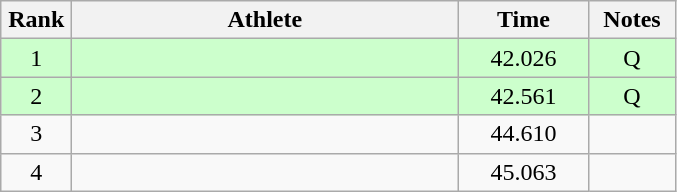<table class=wikitable style="text-align:center">
<tr>
<th width=40>Rank</th>
<th width=250>Athlete</th>
<th width=80>Time</th>
<th width=50>Notes</th>
</tr>
<tr bgcolor=ccffcc>
<td>1</td>
<td align=left></td>
<td>42.026</td>
<td>Q</td>
</tr>
<tr bgcolor=ccffcc>
<td>2</td>
<td align=left></td>
<td>42.561</td>
<td>Q</td>
</tr>
<tr>
<td>3</td>
<td align=left></td>
<td>44.610</td>
<td></td>
</tr>
<tr>
<td>4</td>
<td align=left></td>
<td>45.063</td>
<td></td>
</tr>
</table>
